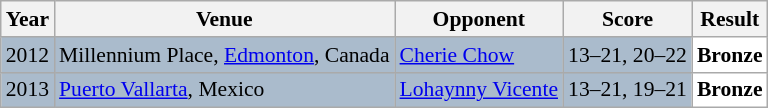<table class="sortable wikitable" style="font-size: 90%;">
<tr>
<th>Year</th>
<th>Venue</th>
<th>Opponent</th>
<th>Score</th>
<th>Result</th>
</tr>
<tr style="background:#AABBCC">
<td align="center">2012</td>
<td align="left">Millennium Place, <a href='#'>Edmonton</a>, Canada</td>
<td align="left"> <a href='#'>Cherie Chow</a></td>
<td align="left">13–21, 20–22</td>
<td style="text-align:left; background:white"> <strong>Bronze</strong></td>
</tr>
<tr style="background:#AABBCC">
<td align="center">2013</td>
<td align="left"><a href='#'>Puerto Vallarta</a>, Mexico</td>
<td align="left"> <a href='#'>Lohaynny Vicente</a></td>
<td align="left">13–21, 19–21</td>
<td style="text-align:left; background:white"> <strong>Bronze</strong></td>
</tr>
</table>
